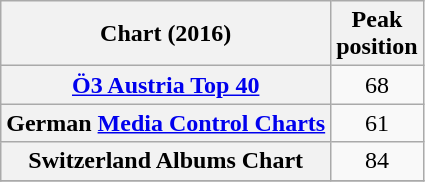<table class="wikitable sortable plainrowheaders" style="text-align:center;">
<tr>
<th>Chart (2016)</th>
<th>Peak<br>position</th>
</tr>
<tr>
<th scope="row"><a href='#'>Ö3 Austria Top 40</a></th>
<td>68</td>
</tr>
<tr>
<th scope="row">German <a href='#'>Media Control Charts</a></th>
<td>61</td>
</tr>
<tr>
<th scope="row">Switzerland Albums Chart</th>
<td>84</td>
</tr>
<tr>
</tr>
</table>
